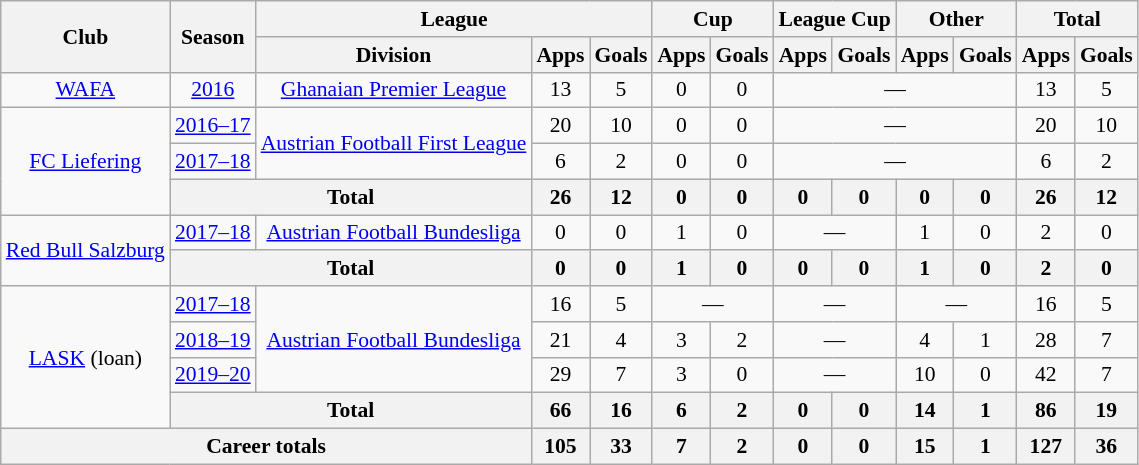<table class="wikitable" style="font-size:90%; text-align: center">
<tr>
<th rowspan=2>Club</th>
<th rowspan=2>Season</th>
<th colspan=3>League</th>
<th colspan=2>Cup</th>
<th colspan=2>League Cup</th>
<th colspan=2>Other</th>
<th colspan=2>Total</th>
</tr>
<tr>
<th>Division</th>
<th>Apps</th>
<th>Goals</th>
<th>Apps</th>
<th>Goals</th>
<th>Apps</th>
<th>Goals</th>
<th>Apps</th>
<th>Goals</th>
<th>Apps</th>
<th>Goals</th>
</tr>
<tr>
<td><a href='#'>WAFA</a></td>
<td><a href='#'>2016</a></td>
<td><a href='#'>Ghanaian Premier League</a></td>
<td>13</td>
<td>5</td>
<td>0</td>
<td>0</td>
<td colspan=4>—</td>
<td>13</td>
<td>5</td>
</tr>
<tr>
<td rowspan=3><a href='#'>FC Liefering</a></td>
<td><a href='#'>2016–17</a></td>
<td rowspan=2><a href='#'>Austrian Football First League</a></td>
<td>20</td>
<td>10</td>
<td>0</td>
<td>0</td>
<td colspan=4>—</td>
<td>20</td>
<td>10</td>
</tr>
<tr>
<td><a href='#'>2017–18</a></td>
<td>6</td>
<td>2</td>
<td>0</td>
<td>0</td>
<td colspan=4>—</td>
<td>6</td>
<td>2</td>
</tr>
<tr>
<th colspan=2>Total</th>
<th>26</th>
<th>12</th>
<th>0</th>
<th>0</th>
<th>0</th>
<th>0</th>
<th>0</th>
<th>0</th>
<th>26</th>
<th>12</th>
</tr>
<tr>
<td rowspan=2><a href='#'>Red Bull Salzburg</a></td>
<td><a href='#'>2017–18</a></td>
<td><a href='#'>Austrian Football Bundesliga</a></td>
<td>0</td>
<td>0</td>
<td>1</td>
<td>0</td>
<td colspan=2>—</td>
<td>1</td>
<td>0</td>
<td>2</td>
<td>0</td>
</tr>
<tr>
<th colspan=2>Total</th>
<th>0</th>
<th>0</th>
<th>1</th>
<th>0</th>
<th>0</th>
<th>0</th>
<th>1</th>
<th>0</th>
<th>2</th>
<th>0</th>
</tr>
<tr>
<td rowspan=4><a href='#'>LASK</a> (loan)</td>
<td><a href='#'>2017–18</a></td>
<td rowspan=3><a href='#'>Austrian Football Bundesliga</a></td>
<td>16</td>
<td>5</td>
<td colspan=2>—</td>
<td colspan=2>—</td>
<td colspan=2>—</td>
<td>16</td>
<td>5</td>
</tr>
<tr>
<td><a href='#'>2018–19</a></td>
<td>21</td>
<td>4</td>
<td>3</td>
<td>2</td>
<td colspan=2>—</td>
<td>4</td>
<td>1</td>
<td>28</td>
<td>7</td>
</tr>
<tr>
<td><a href='#'>2019–20</a></td>
<td>29</td>
<td>7</td>
<td>3</td>
<td>0</td>
<td colspan=2>—</td>
<td>10</td>
<td>0</td>
<td>42</td>
<td>7</td>
</tr>
<tr>
<th colspan=2>Total</th>
<th>66</th>
<th>16</th>
<th>6</th>
<th>2</th>
<th>0</th>
<th>0</th>
<th>14</th>
<th>1</th>
<th>86</th>
<th>19</th>
</tr>
<tr>
<th colspan=3>Career totals</th>
<th>105</th>
<th>33</th>
<th>7</th>
<th>2</th>
<th>0</th>
<th>0</th>
<th>15</th>
<th>1</th>
<th>127</th>
<th>36</th>
</tr>
</table>
